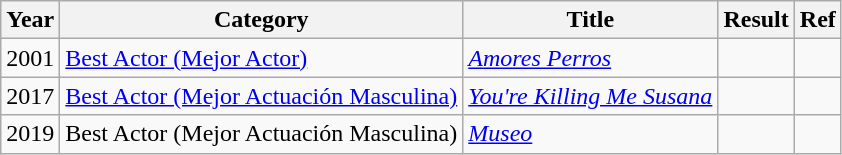<table class="wikitable">
<tr>
<th>Year</th>
<th>Category</th>
<th>Title</th>
<th>Result</th>
<th>Ref</th>
</tr>
<tr>
<td>2001</td>
<td><a href='#'>Best Actor (Mejor Actor)</a></td>
<td><em><a href='#'>Amores Perros</a></em></td>
<td></td>
<td></td>
</tr>
<tr>
<td>2017</td>
<td><a href='#'>Best Actor (Mejor Actuación Masculina)</a></td>
<td><em><a href='#'>You're Killing Me Susana</a></em></td>
<td></td>
<td></td>
</tr>
<tr>
<td>2019</td>
<td>Best Actor (Mejor Actuación Masculina)</td>
<td><em><a href='#'>Museo</a></em></td>
<td></td>
<td></td>
</tr>
</table>
